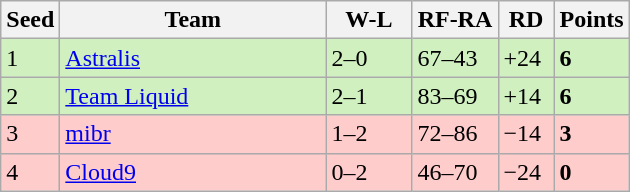<table class="wikitable sortable" style=font-size:100%>
<tr>
<th width=30px>Seed</th>
<th width=170px>Team</th>
<th width=50px>W-L</th>
<th width=50px>RF-RA</th>
<th width=30px>RD</th>
<th width=30px>Points</th>
</tr>
<tr style="background: #D0F0C0;">
<td>1</td>
<td><a href='#'>Astralis</a></td>
<td>2–0</td>
<td>67–43</td>
<td>+24</td>
<td><strong>6</strong></td>
</tr>
<tr style="background: #D0F0C0;">
<td>2</td>
<td><a href='#'>Team Liquid</a></td>
<td>2–1</td>
<td>83–69</td>
<td>+14</td>
<td><strong>6</strong></td>
</tr>
<tr style="background: #FFCCCC;">
<td>3</td>
<td><a href='#'>mibr</a></td>
<td>1–2</td>
<td>72–86</td>
<td>−14</td>
<td><strong>3</strong></td>
</tr>
<tr style="background: #FFCCCC;">
<td>4</td>
<td><a href='#'>Cloud9</a></td>
<td>0–2</td>
<td>46–70</td>
<td>−24</td>
<td><strong>0</strong></td>
</tr>
</table>
